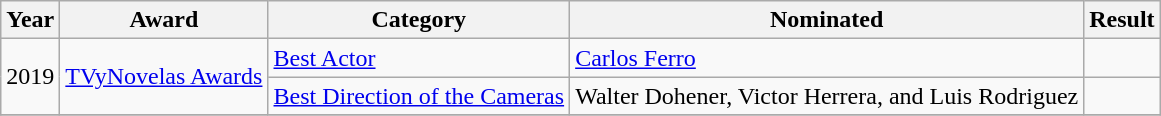<table class="wikitable plainrowheaders">
<tr>
<th scope="col">Year</th>
<th scope="col">Award</th>
<th scope="col">Category</th>
<th scope="col">Nominated</th>
<th scope="col">Result</th>
</tr>
<tr>
<td rowspan="2">2019</td>
<td rowspan="2"><a href='#'>TVyNovelas Awards</a></td>
<td><a href='#'>Best Actor</a></td>
<td><a href='#'>Carlos Ferro</a></td>
<td></td>
</tr>
<tr>
<td><a href='#'>Best Direction of the Cameras</a></td>
<td>Walter Dohener, Victor Herrera, and Luis Rodriguez</td>
<td></td>
</tr>
<tr>
</tr>
</table>
